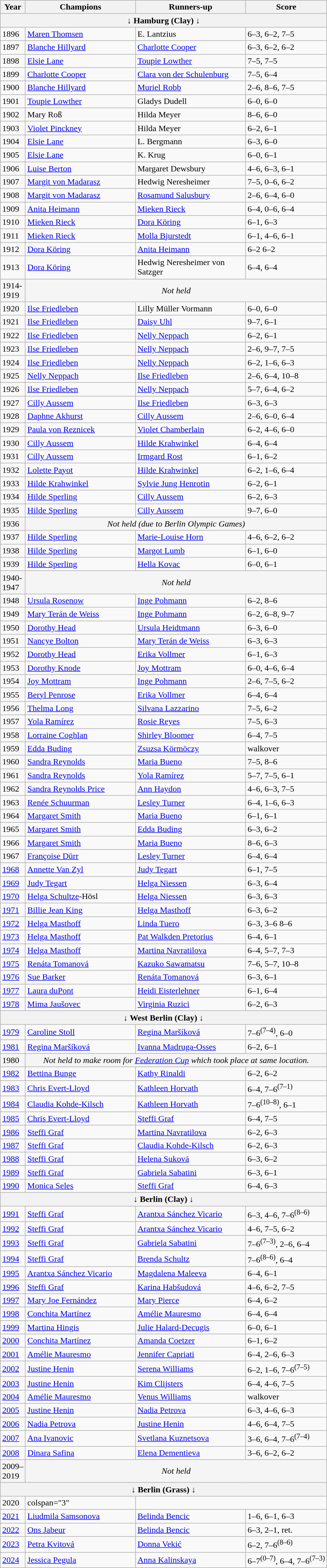<table class="wikitable sortable nowrap">
<tr>
<th>Year</th>
<th width=200>Champions</th>
<th width=200>Runners-up</th>
<th class="unsortable">Score</th>
</tr>
<tr>
<th colspan="4">↓ Hamburg (Clay) ↓</th>
</tr>
<tr>
<td>1896</td>
<td> <a href='#'>Maren Thomsen</a></td>
<td> E. Lantzius</td>
<td>6–3, 6–2, 7–5</td>
</tr>
<tr>
<td>1897</td>
<td> <a href='#'>Blanche Hillyard</a></td>
<td> <a href='#'>Charlotte Cooper</a></td>
<td>6–3, 6–2, 6–2</td>
</tr>
<tr>
<td>1898</td>
<td> <a href='#'>Elsie Lane</a></td>
<td> <a href='#'>Toupie Lowther</a></td>
<td>7–5, 7–5</td>
</tr>
<tr>
<td>1899</td>
<td> <a href='#'>Charlotte Cooper</a></td>
<td> <a href='#'>Clara von der Schulenburg</a></td>
<td>7–5, 6–4</td>
</tr>
<tr>
<td>1900</td>
<td> <a href='#'>Blanche Hillyard</a> </td>
<td> <a href='#'>Muriel Robb</a></td>
<td>2–6, 8–6, 7–5</td>
</tr>
<tr>
<td>1901</td>
<td> <a href='#'>Toupie Lowther</a></td>
<td> Gladys Dudell</td>
<td>6–0, 6–0</td>
</tr>
<tr>
<td>1902</td>
<td> Mary Roß</td>
<td> Hilda Meyer</td>
<td>8–6, 6–0</td>
</tr>
<tr>
<td>1903</td>
<td> <a href='#'>Violet Pinckney</a></td>
<td> Hilda Meyer</td>
<td>6–2, 6–1</td>
</tr>
<tr>
<td>1904</td>
<td> <a href='#'>Elsie Lane</a> </td>
<td> L. Bergmann</td>
<td>6–3, 6–0</td>
</tr>
<tr>
<td>1905</td>
<td> <a href='#'>Elsie Lane</a> </td>
<td> K. Krug</td>
<td>6–0, 6–1</td>
</tr>
<tr>
<td>1906</td>
<td> <a href='#'>Luise Berton</a></td>
<td> Margaret Dewsbury</td>
<td>4–6, 6–3, 6–1</td>
</tr>
<tr>
<td>1907</td>
<td> <a href='#'>Margit von Madarasz</a></td>
<td> Hedwig Neresheimer</td>
<td>7–5, 0–6, 6–2</td>
</tr>
<tr>
<td>1908</td>
<td> <a href='#'>Margit von Madarasz</a> </td>
<td> <a href='#'>Rosamund Salusbury</a></td>
<td>2–6, 6–4, 6–0</td>
</tr>
<tr>
<td>1909</td>
<td>  <a href='#'>Anita Heimann</a></td>
<td> <a href='#'>Mieken Rieck</a></td>
<td>6–4, 0–6, 6–4</td>
</tr>
<tr>
<td>1910</td>
<td> <a href='#'>Mieken Rieck</a></td>
<td> <a href='#'>Dora Köring</a></td>
<td>6–1, 6–3</td>
</tr>
<tr>
<td>1911</td>
<td> <a href='#'>Mieken Rieck</a> </td>
<td> <a href='#'>Molla Bjurstedt</a></td>
<td>6–1, 4–6, 6–1</td>
</tr>
<tr>
<td>1912</td>
<td> <a href='#'>Dora Köring</a></td>
<td>  <a href='#'>Anita Heimann</a></td>
<td>6–2 6–2</td>
</tr>
<tr>
<td>1913</td>
<td> <a href='#'>Dora Köring</a> </td>
<td> Hedwig Neresheimer von Satzger</td>
<td>6–4, 6–4</td>
</tr>
<tr>
<td style="background:#f5f5f5">1914- <br>1919</td>
<td colspan=3 align=center style="background:#f5f5f5"><em>Not held</em></td>
</tr>
<tr>
<td>1920</td>
<td> <a href='#'>Ilse Friedleben</a></td>
<td> Lilly Müller Vormann</td>
<td>6–0, 6–0</td>
</tr>
<tr>
<td>1921</td>
<td> <a href='#'>Ilse Friedleben</a> </td>
<td> <a href='#'>Daisy Uhl</a></td>
<td>9–7, 6–1</td>
</tr>
<tr>
<td>1922</td>
<td> <a href='#'>Ilse Friedleben</a> </td>
<td> <a href='#'>Nelly Neppach</a></td>
<td>6–2, 6–1</td>
</tr>
<tr>
<td>1923</td>
<td> <a href='#'>Ilse Friedleben</a> </td>
<td> <a href='#'>Nelly Neppach</a></td>
<td>2–6, 9–7, 7–5</td>
</tr>
<tr>
<td>1924</td>
<td> <a href='#'>Ilse Friedleben</a> </td>
<td> <a href='#'>Nelly Neppach</a></td>
<td>6–2, 1–6, 6–3</td>
</tr>
<tr>
<td>1925</td>
<td> <a href='#'>Nelly Neppach</a></td>
<td> <a href='#'>Ilse Friedleben</a></td>
<td>2–6, 6–4, 10–8</td>
</tr>
<tr>
<td>1926</td>
<td> <a href='#'>Ilse Friedleben</a> </td>
<td> <a href='#'>Nelly Neppach</a></td>
<td>5–7, 6–4, 6–2</td>
</tr>
<tr>
<td>1927</td>
<td> <a href='#'>Cilly Aussem</a></td>
<td> <a href='#'>Ilse Friedleben</a></td>
<td>6–3, 6–3</td>
</tr>
<tr>
<td>1928</td>
<td> <a href='#'>Daphne Akhurst</a></td>
<td> <a href='#'>Cilly Aussem</a></td>
<td>2–6, 6–0, 6–4</td>
</tr>
<tr>
<td>1929</td>
<td> <a href='#'>Paula von Reznicek</a></td>
<td> <a href='#'>Violet Chamberlain</a></td>
<td>6–2, 4–6, 6–0</td>
</tr>
<tr>
<td>1930</td>
<td> <a href='#'>Cilly Aussem</a> </td>
<td> <a href='#'>Hilde Krahwinkel</a></td>
<td>6–4, 6–4</td>
</tr>
<tr>
<td>1931</td>
<td> <a href='#'>Cilly Aussem</a> </td>
<td> <a href='#'>Irmgard Rost</a></td>
<td>6–1, 6–2</td>
</tr>
<tr>
<td>1932</td>
<td> <a href='#'>Lolette Payot</a></td>
<td> <a href='#'>Hilde Krahwinkel</a></td>
<td>6–2, 1–6, 6–4</td>
</tr>
<tr>
<td>1933</td>
<td> <a href='#'>Hilde Krahwinkel</a></td>
<td> <a href='#'>Sylvie Jung Henrotin</a></td>
<td>6–2, 6–1</td>
</tr>
<tr>
<td>1934</td>
<td> <a href='#'>Hilde Sperling</a> </td>
<td> <a href='#'>Cilly Aussem</a></td>
<td>6–2, 6–3</td>
</tr>
<tr>
<td>1935</td>
<td> <a href='#'>Hilde Sperling</a> </td>
<td> <a href='#'>Cilly Aussem</a></td>
<td>9–7, 6–0</td>
</tr>
<tr>
<td style="background:#f5f5f5">1936</td>
<td colspan=3 align=center style="background:#f5f5f5"><em>Not held (due to Berlin Olympic Games)</em></td>
</tr>
<tr>
<td>1937</td>
<td> <a href='#'>Hilde Sperling</a> </td>
<td> <a href='#'>Marie-Louise Horn</a></td>
<td>4–6, 6–2, 6–2</td>
</tr>
<tr>
<td>1938</td>
<td> <a href='#'>Hilde Sperling</a> </td>
<td> <a href='#'>Margot Lumb</a></td>
<td>6–1, 6–0</td>
</tr>
<tr>
<td>1939</td>
<td> <a href='#'>Hilde Sperling</a> </td>
<td> <a href='#'>Hella Kovac</a></td>
<td>6–0, 6–1</td>
</tr>
<tr>
<td style="background:#f5f5f5">1940- <br>1947</td>
<td colspan=3 align=center style="background:#f5f5f5"><em>Not held</em></td>
</tr>
<tr>
<td>1948</td>
<td> <a href='#'>Ursula Rosenow</a></td>
<td> <a href='#'>Inge Pohmann</a></td>
<td>6–2, 8–6</td>
</tr>
<tr>
<td>1949</td>
<td> <a href='#'>Mary Terán de Weiss</a></td>
<td> <a href='#'>Inge Pohmann</a></td>
<td>6–2, 6–8, 9–7</td>
</tr>
<tr>
<td>1950</td>
<td> <a href='#'>Dorothy Head</a></td>
<td> <a href='#'>Ursula Heidtmann</a></td>
<td>6–3, 6–0</td>
</tr>
<tr>
<td>1951</td>
<td> <a href='#'>Nancye Bolton</a></td>
<td> <a href='#'>Mary Terán de Weiss</a></td>
<td>6–3, 6–3</td>
</tr>
<tr>
<td>1952</td>
<td> <a href='#'>Dorothy Head</a> </td>
<td> <a href='#'>Erika Vollmer</a></td>
<td>6–1, 6–3</td>
</tr>
<tr>
<td>1953</td>
<td> <a href='#'>Dorothy Knode</a> </td>
<td> <a href='#'>Joy Mottram</a></td>
<td>6–0, 4–6, 6–4</td>
</tr>
<tr>
<td>1954</td>
<td> <a href='#'>Joy Mottram</a></td>
<td> <a href='#'>Inge Pohmann</a></td>
<td>2–6, 7–5, 6–2</td>
</tr>
<tr>
<td>1955</td>
<td> <a href='#'>Beryl Penrose</a></td>
<td> <a href='#'>Erika Vollmer</a></td>
<td>6–4, 6–4</td>
</tr>
<tr>
<td>1956</td>
<td> <a href='#'>Thelma Long</a></td>
<td> <a href='#'>Silvana Lazzarino</a></td>
<td>7–5, 6–2</td>
</tr>
<tr>
<td>1957</td>
<td> <a href='#'>Yola Ramírez</a></td>
<td> <a href='#'>Rosie Reyes</a></td>
<td>7–5, 6–3</td>
</tr>
<tr>
<td>1958</td>
<td> <a href='#'>Lorraine Coghlan</a></td>
<td> <a href='#'>Shirley Bloomer</a></td>
<td>6–4, 7–5</td>
</tr>
<tr>
<td>1959</td>
<td> <a href='#'>Edda Buding</a></td>
<td> <a href='#'>Zsuzsa Körmöczy</a></td>
<td>walkover</td>
</tr>
<tr>
<td>1960</td>
<td> <a href='#'>Sandra Reynolds</a></td>
<td> <a href='#'>Maria Bueno</a></td>
<td>7–5, 8–6</td>
</tr>
<tr>
<td>1961</td>
<td> <a href='#'>Sandra Reynolds</a> </td>
<td> <a href='#'>Yola Ramírez</a></td>
<td>5–7, 7–5, 6–1</td>
</tr>
<tr>
<td>1962</td>
<td> <a href='#'>Sandra Reynolds Price</a> </td>
<td> <a href='#'>Ann Haydon</a></td>
<td>4–6, 6–3, 7–5</td>
</tr>
<tr>
<td>1963</td>
<td> <a href='#'>Renée Schuurman</a></td>
<td> <a href='#'>Lesley Turner</a></td>
<td>6–4, 1–6, 6–3</td>
</tr>
<tr>
<td>1964</td>
<td> <a href='#'>Margaret Smith</a></td>
<td> <a href='#'>Maria Bueno</a></td>
<td>6–1, 6–1</td>
</tr>
<tr>
<td>1965</td>
<td> <a href='#'>Margaret Smith</a> </td>
<td> <a href='#'>Edda Buding</a></td>
<td>6–3, 6–2</td>
</tr>
<tr>
<td>1966</td>
<td> <a href='#'>Margaret Smith</a> </td>
<td> <a href='#'>Maria Bueno</a></td>
<td>8–6, 6–3</td>
</tr>
<tr>
<td>1967</td>
<td> <a href='#'>Françoise Dürr</a></td>
<td> <a href='#'>Lesley Turner</a></td>
<td>6–4, 6–4</td>
</tr>
<tr>
<td><a href='#'>1968</a></td>
<td> <a href='#'>Annette Van Zyl</a></td>
<td> <a href='#'>Judy Tegart</a></td>
<td>6–1, 7–5</td>
</tr>
<tr>
<td><a href='#'>1969</a></td>
<td> <a href='#'>Judy Tegart</a></td>
<td> <a href='#'>Helga Niessen</a></td>
<td>6–3, 6–4</td>
</tr>
<tr>
<td><a href='#'>1970</a></td>
<td> <a href='#'>Helga Schultze</a>-Hösl</td>
<td> <a href='#'>Helga Niessen</a></td>
<td>6–3, 6–3</td>
</tr>
<tr>
<td><a href='#'>1971</a></td>
<td> <a href='#'>Billie Jean King</a></td>
<td> <a href='#'>Helga Masthoff</a></td>
<td>6–3, 6–2</td>
</tr>
<tr>
<td><a href='#'>1972</a></td>
<td> <a href='#'>Helga Masthoff</a></td>
<td> <a href='#'>Linda Tuero</a></td>
<td>6–3, 3–6 8–6</td>
</tr>
<tr>
<td><a href='#'>1973</a></td>
<td> <a href='#'>Helga Masthoff</a> </td>
<td> <a href='#'>Pat Walkden Pretorius</a></td>
<td>6–4, 6–1</td>
</tr>
<tr>
<td><a href='#'>1974</a></td>
<td> <a href='#'>Helga Masthoff</a> </td>
<td> <a href='#'>Martina Navratilova</a></td>
<td>6–4, 5–7, 7–3</td>
</tr>
<tr>
<td><a href='#'>1975</a></td>
<td> <a href='#'>Renáta Tomanová</a></td>
<td> <a href='#'>Kazuko Sawamatsu</a></td>
<td>7–6, 5–7, 10–8</td>
</tr>
<tr>
<td><a href='#'>1976</a></td>
<td> <a href='#'>Sue Barker</a></td>
<td> <a href='#'>Renáta Tomanová</a></td>
<td>6–3, 6–1</td>
</tr>
<tr>
<td><a href='#'>1977</a></td>
<td> <a href='#'>Laura duPont</a></td>
<td> <a href='#'>Heidi Eisterlehner</a></td>
<td>6–1, 6–4</td>
</tr>
<tr>
<td><a href='#'>1978</a></td>
<td> <a href='#'>Mima Jaušovec</a></td>
<td> <a href='#'>Virginia Ruzici</a></td>
<td>6–2, 6–3</td>
</tr>
<tr>
<th colspan=4>↓ West Berlin (Clay) ↓</th>
</tr>
<tr>
<td><a href='#'>1979</a></td>
<td> <a href='#'>Caroline Stoll</a></td>
<td> <a href='#'>Regina Maršíková</a></td>
<td>7–6<sup>(7–4)</sup>, 6–0</td>
</tr>
<tr>
<td><a href='#'>1981</a></td>
<td> <a href='#'>Regina Maršíková</a></td>
<td> <a href='#'>Ivanna Madruga-Osses</a></td>
<td>6–2, 6–1</td>
</tr>
<tr style="background:#f5f5f5">
<td>1980</td>
<td colspan=3 align=center><em>Not held to make room for <a href='#'>Federation Cup</a> which took place at same location.</em></td>
</tr>
<tr>
<td><a href='#'>1982</a></td>
<td> <a href='#'>Bettina Bunge</a></td>
<td> <a href='#'>Kathy Rinaldi</a></td>
<td>6–2, 6–2</td>
</tr>
<tr>
<td><a href='#'>1983</a></td>
<td> <a href='#'>Chris Evert-Lloyd</a></td>
<td> <a href='#'>Kathleen Horvath</a></td>
<td>6–4, 7–6<sup>(7–1)</sup></td>
</tr>
<tr>
<td><a href='#'>1984</a></td>
<td> <a href='#'>Claudia Kohde-Kilsch</a></td>
<td> <a href='#'>Kathleen Horvath</a></td>
<td>7–6<sup>(10–8)</sup>, 6–1</td>
</tr>
<tr>
<td><a href='#'>1985</a></td>
<td> <a href='#'>Chris Evert-Lloyd</a> </td>
<td> <a href='#'>Steffi Graf</a></td>
<td>6–4, 7–5</td>
</tr>
<tr>
<td><a href='#'>1986</a></td>
<td> <a href='#'>Steffi Graf</a></td>
<td> <a href='#'>Martina Navratilova</a></td>
<td>6–2, 6–3</td>
</tr>
<tr>
<td><a href='#'>1987</a></td>
<td> <a href='#'>Steffi Graf</a> </td>
<td> <a href='#'>Claudia Kohde-Kilsch</a></td>
<td>6–2, 6–3</td>
</tr>
<tr>
<td><a href='#'>1988</a></td>
<td> <a href='#'>Steffi Graf</a> </td>
<td> <a href='#'>Helena Suková</a></td>
<td>6–3, 6–2</td>
</tr>
<tr>
<td><a href='#'>1989</a></td>
<td> <a href='#'>Steffi Graf</a> </td>
<td> <a href='#'>Gabriela Sabatini</a></td>
<td>6–3, 6–1</td>
</tr>
<tr>
<td><a href='#'>1990</a></td>
<td> <a href='#'>Monica Seles</a></td>
<td> <a href='#'>Steffi Graf</a></td>
<td>6–4, 6–3</td>
</tr>
<tr>
<th colspan=4>↓ Berlin (Clay) ↓</th>
</tr>
<tr>
<td><a href='#'>1991</a></td>
<td> <a href='#'>Steffi Graf</a> </td>
<td> <a href='#'>Arantxa Sánchez Vicario</a></td>
<td>6–3, 4–6, 7–6<sup>(8–6)</sup></td>
</tr>
<tr>
<td><a href='#'>1992</a></td>
<td> <a href='#'>Steffi Graf</a> </td>
<td> <a href='#'>Arantxa Sánchez Vicario</a></td>
<td>4–6, 7–5, 6–2</td>
</tr>
<tr>
<td><a href='#'>1993</a></td>
<td> <a href='#'>Steffi Graf</a> </td>
<td> <a href='#'>Gabriela Sabatini</a></td>
<td>7–6<sup>(7–3)</sup>, 2–6, 6–4</td>
</tr>
<tr>
<td><a href='#'>1994</a></td>
<td> <a href='#'>Steffi Graf</a> </td>
<td> <a href='#'>Brenda Schultz</a></td>
<td>7–6<sup>(8–6)</sup>, 6–4</td>
</tr>
<tr>
<td><a href='#'>1995</a></td>
<td> <a href='#'>Arantxa Sánchez Vicario</a></td>
<td> <a href='#'>Magdalena Maleeva</a></td>
<td>6–4, 6–1</td>
</tr>
<tr>
<td><a href='#'>1996</a></td>
<td> <a href='#'>Steffi Graf</a> </td>
<td> <a href='#'>Karina Habšudová</a></td>
<td>4–6, 6–2, 7–5</td>
</tr>
<tr>
<td><a href='#'>1997</a></td>
<td> <a href='#'>Mary Joe Fernández</a></td>
<td> <a href='#'>Mary Pierce</a></td>
<td>6–4, 6–2</td>
</tr>
<tr>
<td><a href='#'>1998</a></td>
<td> <a href='#'>Conchita Martínez</a></td>
<td> <a href='#'>Amélie Mauresmo</a></td>
<td>6–4, 6–4</td>
</tr>
<tr>
<td><a href='#'>1999</a></td>
<td> <a href='#'>Martina Hingis</a></td>
<td> <a href='#'>Julie Halard-Decugis</a></td>
<td>6–0, 6–1</td>
</tr>
<tr>
<td><a href='#'>2000</a></td>
<td> <a href='#'>Conchita Martínez</a> </td>
<td> <a href='#'>Amanda Coetzer</a></td>
<td>6–1, 6–2</td>
</tr>
<tr>
<td><a href='#'>2001</a></td>
<td> <a href='#'>Amélie Mauresmo</a></td>
<td> <a href='#'>Jennifer Capriati</a></td>
<td>6–4, 2–6, 6–3</td>
</tr>
<tr>
<td><a href='#'>2002</a></td>
<td> <a href='#'>Justine Henin</a></td>
<td> <a href='#'>Serena Williams</a></td>
<td>6–2, 1–6, 7–6<sup>(7–5)</sup></td>
</tr>
<tr>
<td><a href='#'>2003</a></td>
<td> <a href='#'>Justine Henin</a> </td>
<td> <a href='#'>Kim Clijsters</a></td>
<td>6–4, 4–6, 7–5</td>
</tr>
<tr>
<td><a href='#'>2004</a></td>
<td> <a href='#'>Amélie Mauresmo</a> </td>
<td> <a href='#'>Venus Williams</a></td>
<td>walkover</td>
</tr>
<tr>
<td><a href='#'>2005</a></td>
<td> <a href='#'>Justine Henin</a> </td>
<td> <a href='#'>Nadia Petrova</a></td>
<td>6–3, 4–6, 6–3</td>
</tr>
<tr>
<td><a href='#'>2006</a></td>
<td> <a href='#'>Nadia Petrova</a></td>
<td> <a href='#'>Justine Henin</a></td>
<td>4–6, 6–4, 7–5</td>
</tr>
<tr>
<td><a href='#'>2007</a></td>
<td> <a href='#'>Ana Ivanovic</a></td>
<td> <a href='#'>Svetlana Kuznetsova</a></td>
<td>3–6, 6–4, 7–6<sup>(7–4)</sup></td>
</tr>
<tr>
<td><a href='#'>2008</a></td>
<td> <a href='#'>Dinara Safina</a></td>
<td> <a href='#'>Elena Dementieva</a></td>
<td>3–6, 6–2, 6–2</td>
</tr>
<tr>
<td style="background:#f5f5f5">2009– <br>2019</td>
<td colspan=3 align=center style="background:#f5f5f5"><em>Not held</em></td>
</tr>
<tr>
<th colspan=4>↓ Berlin (Grass) ↓</th>
</tr>
<tr>
<td>2020</td>
<td>colspan="3" </td>
</tr>
<tr>
<td><a href='#'>2021</a></td>
<td> <a href='#'>Liudmila Samsonova</a></td>
<td> <a href='#'>Belinda Bencic</a></td>
<td>1–6, 6–1, 6–3</td>
</tr>
<tr>
<td><a href='#'>2022</a></td>
<td> <a href='#'>Ons Jabeur</a></td>
<td> <a href='#'>Belinda Bencic</a></td>
<td>6–3, 2–1, ret.</td>
</tr>
<tr>
<td><a href='#'>2023</a></td>
<td> <a href='#'>Petra Kvitová</a></td>
<td> <a href='#'>Donna Vekić</a></td>
<td>6–2, 7–6<sup>(8–6)</sup></td>
</tr>
<tr>
<td><a href='#'>2024</a></td>
<td> <a href='#'>Jessica Pegula</a></td>
<td> <a href='#'>Anna Kalinskaya</a></td>
<td>6–7<sup>(0–7)</sup>, 6–4, 7–6<sup>(7–3)</sup></td>
</tr>
</table>
